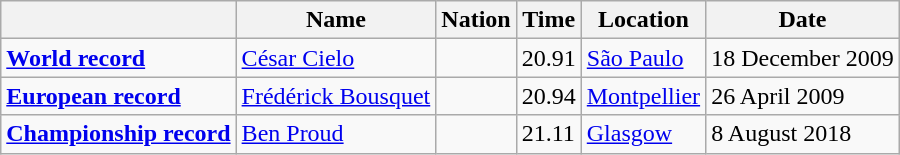<table class=wikitable>
<tr>
<th></th>
<th>Name</th>
<th>Nation</th>
<th>Time</th>
<th>Location</th>
<th>Date</th>
</tr>
<tr>
<td><strong><a href='#'>World record</a></strong></td>
<td><a href='#'>César Cielo</a></td>
<td></td>
<td>20.91</td>
<td><a href='#'>São Paulo</a></td>
<td>18 December 2009</td>
</tr>
<tr>
<td><strong><a href='#'>European record</a></strong></td>
<td><a href='#'>Frédérick Bousquet</a></td>
<td></td>
<td>20.94</td>
<td><a href='#'>Montpellier</a></td>
<td>26 April 2009</td>
</tr>
<tr>
<td><strong><a href='#'>Championship record</a></strong></td>
<td><a href='#'>Ben Proud</a></td>
<td></td>
<td>21.11</td>
<td><a href='#'>Glasgow</a></td>
<td>8 August 2018</td>
</tr>
</table>
